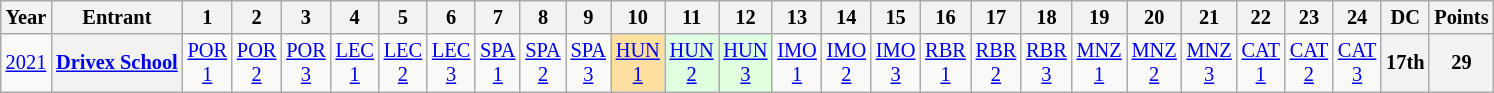<table class="wikitable" style="text-align:center; font-size:85%">
<tr>
<th>Year</th>
<th>Entrant</th>
<th>1</th>
<th>2</th>
<th>3</th>
<th>4</th>
<th>5</th>
<th>6</th>
<th>7</th>
<th>8</th>
<th>9</th>
<th>10</th>
<th>11</th>
<th>12</th>
<th>13</th>
<th>14</th>
<th>15</th>
<th>16</th>
<th>17</th>
<th>18</th>
<th>19</th>
<th>20</th>
<th>21</th>
<th>22</th>
<th>23</th>
<th>24</th>
<th>DC</th>
<th>Points</th>
</tr>
<tr>
<td><a href='#'>2021</a></td>
<th nowrap><a href='#'>Drivex School</a></th>
<td><a href='#'>POR<br>1</a></td>
<td><a href='#'>POR<br>2</a></td>
<td><a href='#'>POR<br>3</a></td>
<td><a href='#'>LEC<br>1</a></td>
<td><a href='#'>LEC<br>2</a></td>
<td><a href='#'>LEC<br>3</a></td>
<td><a href='#'>SPA<br>1</a></td>
<td><a href='#'>SPA<br>2</a></td>
<td><a href='#'>SPA<br>3</a></td>
<td style="background:#FFDF9F;"><a href='#'>HUN<br>1</a><br></td>
<td style="background:#DFFFDF;"><a href='#'>HUN<br>2</a><br></td>
<td style="background:#DFFFDF;"><a href='#'>HUN<br>3</a><br></td>
<td><a href='#'>IMO<br>1</a></td>
<td><a href='#'>IMO<br>2</a></td>
<td><a href='#'>IMO<br>3</a></td>
<td><a href='#'>RBR<br>1</a></td>
<td><a href='#'>RBR<br>2</a></td>
<td><a href='#'>RBR<br>3</a></td>
<td><a href='#'>MNZ<br>1</a></td>
<td><a href='#'>MNZ<br>2</a></td>
<td><a href='#'>MNZ<br>3</a></td>
<td><a href='#'>CAT<br>1</a></td>
<td><a href='#'>CAT<br>2</a></td>
<td><a href='#'>CAT<br>3</a></td>
<th>17th</th>
<th>29</th>
</tr>
</table>
